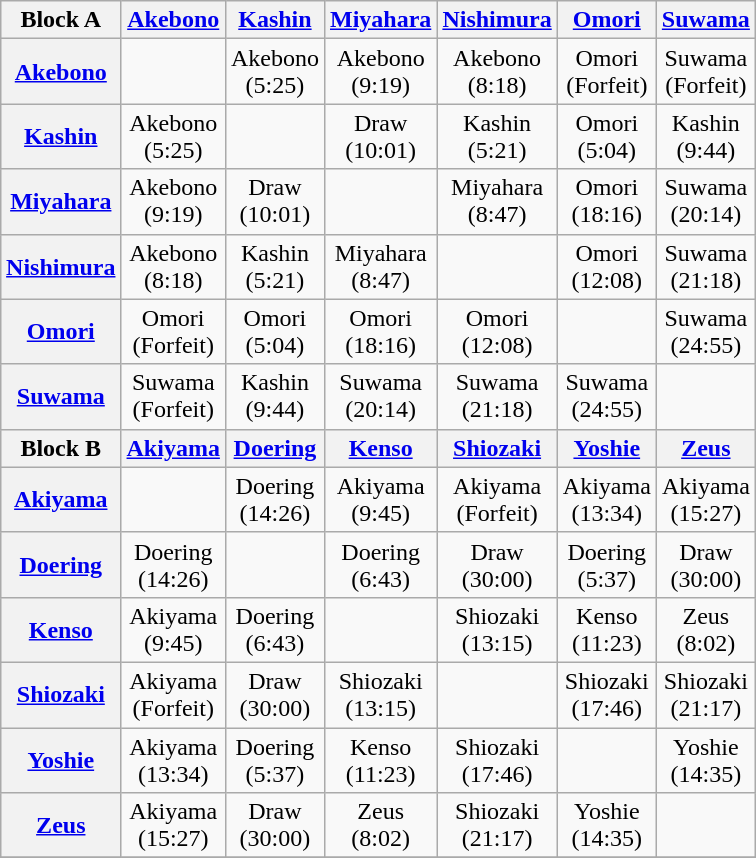<table class="wikitable" style="margin: 1em auto 1em auto; text-align:center;">
<tr>
<th>Block A</th>
<th><a href='#'>Akebono</a></th>
<th><a href='#'>Kashin</a></th>
<th><a href='#'>Miyahara</a></th>
<th><a href='#'>Nishimura</a></th>
<th><a href='#'>Omori</a></th>
<th><a href='#'>Suwama</a></th>
</tr>
<tr>
<th><a href='#'>Akebono</a></th>
<td></td>
<td>Akebono<br>(5:25)</td>
<td>Akebono<br>(9:19)</td>
<td>Akebono<br>(8:18)</td>
<td>Omori<br>(Forfeit)</td>
<td>Suwama<br>(Forfeit)</td>
</tr>
<tr>
<th><a href='#'>Kashin</a></th>
<td>Akebono<br>(5:25)</td>
<td></td>
<td>Draw<br>(10:01)</td>
<td>Kashin<br>(5:21)</td>
<td>Omori<br>(5:04)</td>
<td>Kashin<br>(9:44)</td>
</tr>
<tr>
<th><a href='#'>Miyahara</a></th>
<td>Akebono<br>(9:19)</td>
<td>Draw<br>(10:01)</td>
<td></td>
<td>Miyahara<br>(8:47)</td>
<td>Omori<br>(18:16)</td>
<td>Suwama<br>(20:14)</td>
</tr>
<tr>
<th><a href='#'>Nishimura</a></th>
<td>Akebono<br>(8:18)</td>
<td>Kashin<br>(5:21)</td>
<td>Miyahara<br>(8:47)</td>
<td></td>
<td>Omori<br>(12:08)</td>
<td>Suwama<br>(21:18)</td>
</tr>
<tr>
<th><a href='#'>Omori</a></th>
<td>Omori<br>(Forfeit)</td>
<td>Omori<br>(5:04)</td>
<td>Omori<br>(18:16)</td>
<td>Omori<br>(12:08)</td>
<td></td>
<td>Suwama<br>(24:55)</td>
</tr>
<tr>
<th><a href='#'>Suwama</a></th>
<td>Suwama<br>(Forfeit)</td>
<td>Kashin<br>(9:44)</td>
<td>Suwama<br>(20:14)</td>
<td>Suwama<br>(21:18)</td>
<td>Suwama<br>(24:55)</td>
<td></td>
</tr>
<tr>
<th>Block B</th>
<th><a href='#'>Akiyama</a></th>
<th><a href='#'>Doering</a></th>
<th><a href='#'>Kenso</a></th>
<th><a href='#'>Shiozaki</a></th>
<th><a href='#'>Yoshie</a></th>
<th><a href='#'>Zeus</a></th>
</tr>
<tr>
<th><a href='#'>Akiyama</a></th>
<td></td>
<td>Doering<br>(14:26)</td>
<td>Akiyama<br>(9:45)</td>
<td>Akiyama<br>(Forfeit)</td>
<td>Akiyama<br>(13:34)</td>
<td>Akiyama<br>(15:27)</td>
</tr>
<tr>
<th><a href='#'>Doering</a></th>
<td>Doering<br>(14:26)</td>
<td></td>
<td>Doering<br>(6:43)</td>
<td>Draw<br>(30:00)</td>
<td>Doering<br>(5:37)</td>
<td>Draw<br>(30:00)</td>
</tr>
<tr>
<th><a href='#'>Kenso</a></th>
<td>Akiyama<br>(9:45)</td>
<td>Doering<br>(6:43)</td>
<td></td>
<td>Shiozaki<br>(13:15)</td>
<td>Kenso<br>(11:23)</td>
<td>Zeus<br>(8:02)</td>
</tr>
<tr>
<th><a href='#'>Shiozaki</a></th>
<td>Akiyama<br>(Forfeit)</td>
<td>Draw<br>(30:00)</td>
<td>Shiozaki<br>(13:15)</td>
<td></td>
<td>Shiozaki<br>(17:46)</td>
<td>Shiozaki<br>(21:17)</td>
</tr>
<tr>
<th><a href='#'>Yoshie</a></th>
<td>Akiyama<br>(13:34)</td>
<td>Doering<br>(5:37)</td>
<td>Kenso<br>(11:23)</td>
<td>Shiozaki<br>(17:46)</td>
<td></td>
<td>Yoshie<br>(14:35)</td>
</tr>
<tr>
<th><a href='#'>Zeus</a></th>
<td>Akiyama<br>(15:27)</td>
<td>Draw<br>(30:00)</td>
<td>Zeus<br>(8:02)</td>
<td>Shiozaki<br>(21:17)</td>
<td>Yoshie<br>(14:35)</td>
<td></td>
</tr>
<tr>
</tr>
</table>
